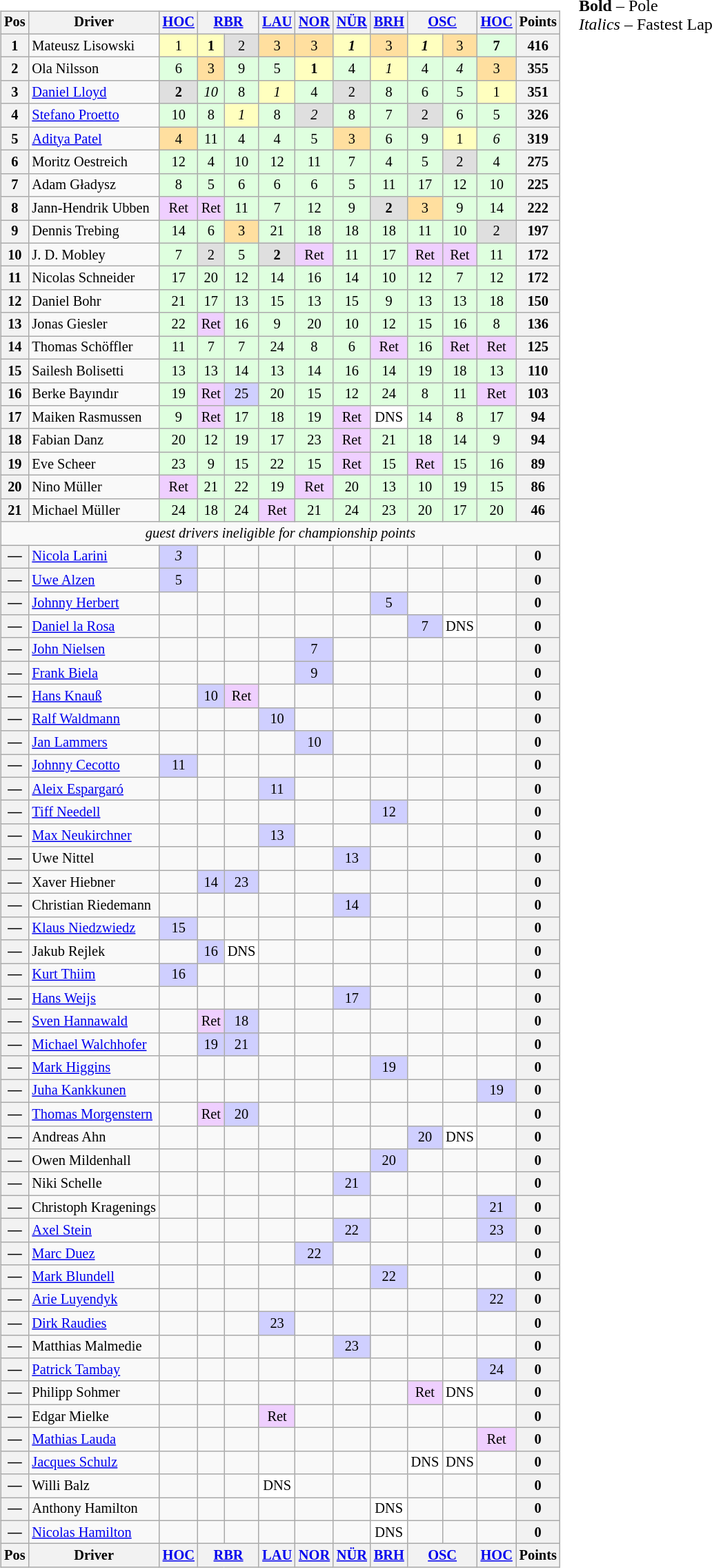<table>
<tr>
<td><br><table class="wikitable" style="font-size: 85%; text-align:center">
<tr valign="top">
<th valign="middle">Pos</th>
<th valign="middle">Driver</th>
<th><a href='#'>HOC</a><br></th>
<th colspan=2><a href='#'>RBR</a><br></th>
<th><a href='#'>LAU</a><br></th>
<th><a href='#'>NOR</a><br></th>
<th><a href='#'>NÜR</a><br></th>
<th><a href='#'>BRH</a><br></th>
<th colspan=2><a href='#'>OSC</a><br></th>
<th><a href='#'>HOC</a><br></th>
<th valign="middle">Points</th>
</tr>
<tr>
<th>1</th>
<td align=left> Mateusz Lisowski</td>
<td style="background:#ffffbf;">1</td>
<td style="background:#ffffbf;"><strong>1</strong></td>
<td style="background:#dfdfdf;">2</td>
<td style="background:#ffdf9f;">3</td>
<td style="background:#ffdf9f;">3</td>
<td style="background:#ffffbf;"><strong><em>1</em></strong></td>
<td style="background:#ffdf9f;">3</td>
<td style="background:#ffffbf;"><strong><em>1</em></strong></td>
<td style="background:#ffdf9f;">3</td>
<td style="background:#dfffdf;"><strong>7</strong></td>
<th>416</th>
</tr>
<tr>
<th>2</th>
<td align=left> Ola Nilsson</td>
<td style="background:#dfffdf;">6</td>
<td style="background:#ffdf9f;">3</td>
<td style="background:#dfffdf;">9</td>
<td style="background:#dfffdf;">5</td>
<td style="background:#ffffbf;"><strong>1</strong></td>
<td style="background:#dfffdf;">4</td>
<td style="background:#ffffbf;"><em>1</em></td>
<td style="background:#dfffdf;">4</td>
<td style="background:#dfffdf;"><em>4</em></td>
<td style="background:#ffdf9f;">3</td>
<th>355</th>
</tr>
<tr>
<th>3</th>
<td align=left> <a href='#'>Daniel Lloyd</a></td>
<td style="background:#dfdfdf;"><strong>2</strong></td>
<td style="background:#dfffdf;"><em>10</em></td>
<td style="background:#dfffdf;">8</td>
<td style="background:#ffffbf;"><em>1</em></td>
<td style="background:#dfffdf;">4</td>
<td style="background:#dfdfdf;">2</td>
<td style="background:#dfffdf;">8</td>
<td style="background:#dfffdf;">6</td>
<td style="background:#dfffdf;">5</td>
<td style="background:#ffffbf;">1</td>
<th>351</th>
</tr>
<tr>
<th>4</th>
<td align=left> <a href='#'>Stefano Proetto</a></td>
<td style="background:#dfffdf;">10</td>
<td style="background:#dfffdf;">8</td>
<td style="background:#ffffbf;"><em>1</em></td>
<td style="background:#dfffdf;">8</td>
<td style="background:#dfdfdf;"><em>2</em></td>
<td style="background:#dfffdf;">8</td>
<td style="background:#dfffdf;">7</td>
<td style="background:#dfdfdf;">2</td>
<td style="background:#dfffdf;">6</td>
<td style="background:#dfffdf;">5</td>
<th>326</th>
</tr>
<tr>
<th>5</th>
<td align=left> <a href='#'>Aditya Patel</a></td>
<td style="background:#ffdf9f;">4</td>
<td style="background:#dfffdf;">11</td>
<td style="background:#dfffdf;">4</td>
<td style="background:#dfffdf;">4</td>
<td style="background:#dfffdf;">5</td>
<td style="background:#ffdf9f;">3</td>
<td style="background:#dfffdf;">6</td>
<td style="background:#dfffdf;">9</td>
<td style="background:#ffffbf;">1</td>
<td style="background:#dfffdf;"><em>6</em></td>
<th>319</th>
</tr>
<tr>
<th>6</th>
<td align=left> Moritz Oestreich</td>
<td style="background:#dfffdf;">12</td>
<td style="background:#dfffdf;">4</td>
<td style="background:#dfffdf;">10</td>
<td style="background:#dfffdf;">12</td>
<td style="background:#dfffdf;">11</td>
<td style="background:#dfffdf;">7</td>
<td style="background:#dfffdf;">4</td>
<td style="background:#dfffdf;">5</td>
<td style="background:#dfdfdf;">2</td>
<td style="background:#dfffdf;">4</td>
<th>275</th>
</tr>
<tr>
<th>7</th>
<td align=left> Adam Gładysz</td>
<td style="background:#dfffdf;">8</td>
<td style="background:#dfffdf;">5</td>
<td style="background:#dfffdf;">6</td>
<td style="background:#dfffdf;">6</td>
<td style="background:#dfffdf;">6</td>
<td style="background:#dfffdf;">5</td>
<td style="background:#dfffdf;">11</td>
<td style="background:#dfffdf;">17</td>
<td style="background:#dfffdf;">12</td>
<td style="background:#dfffdf;">10</td>
<th>225</th>
</tr>
<tr>
<th>8</th>
<td align=left> Jann-Hendrik Ubben</td>
<td style="background:#efcfff;">Ret</td>
<td style="background:#efcfff;">Ret</td>
<td style="background:#dfffdf;">11</td>
<td style="background:#dfffdf;">7</td>
<td style="background:#dfffdf;">12</td>
<td style="background:#dfffdf;">9</td>
<td style="background:#dfdfdf;"><strong>2</strong></td>
<td style="background:#ffdf9f;">3</td>
<td style="background:#dfffdf;">9</td>
<td style="background:#dfffdf;">14</td>
<th>222</th>
</tr>
<tr>
<th>9</th>
<td align=left> Dennis Trebing</td>
<td style="background:#dfffdf;">14</td>
<td style="background:#dfffdf;">6</td>
<td style="background:#ffdf9f;">3</td>
<td style="background:#dfffdf;">21</td>
<td style="background:#dfffdf;">18</td>
<td style="background:#dfffdf;">18</td>
<td style="background:#dfffdf;">18</td>
<td style="background:#dfffdf;">11</td>
<td style="background:#dfffdf;">10</td>
<td style="background:#dfdfdf;">2</td>
<th>197</th>
</tr>
<tr>
<th>10</th>
<td align=left> J. D. Mobley</td>
<td style="background:#dfffdf;">7</td>
<td style="background:#dfdfdf;">2</td>
<td style="background:#dfffdf;">5</td>
<td style="background:#dfdfdf;"><strong>2</strong></td>
<td style="background:#efcfff;">Ret</td>
<td style="background:#dfffdf;">11</td>
<td style="background:#dfffdf;">17</td>
<td style="background:#efcfff;">Ret</td>
<td style="background:#efcfff;">Ret</td>
<td style="background:#dfffdf;">11</td>
<th>172</th>
</tr>
<tr>
<th>11</th>
<td align=left> Nicolas Schneider</td>
<td style="background:#dfffdf;">17</td>
<td style="background:#dfffdf;">20</td>
<td style="background:#dfffdf;">12</td>
<td style="background:#dfffdf;">14</td>
<td style="background:#dfffdf;">16</td>
<td style="background:#dfffdf;">14</td>
<td style="background:#dfffdf;">10</td>
<td style="background:#dfffdf;">12</td>
<td style="background:#dfffdf;">7</td>
<td style="background:#dfffdf;">12</td>
<th>172</th>
</tr>
<tr>
<th>12</th>
<td align=left> Daniel Bohr</td>
<td style="background:#dfffdf;">21</td>
<td style="background:#dfffdf;">17</td>
<td style="background:#dfffdf;">13</td>
<td style="background:#dfffdf;">15</td>
<td style="background:#dfffdf;">13</td>
<td style="background:#dfffdf;">15</td>
<td style="background:#dfffdf;">9</td>
<td style="background:#dfffdf;">13</td>
<td style="background:#dfffdf;">13</td>
<td style="background:#dfffdf;">18</td>
<th>150</th>
</tr>
<tr>
<th>13</th>
<td align=left> Jonas Giesler</td>
<td style="background:#dfffdf;">22</td>
<td style="background:#efcfff;">Ret</td>
<td style="background:#dfffdf;">16</td>
<td style="background:#dfffdf;">9</td>
<td style="background:#dfffdf;">20</td>
<td style="background:#dfffdf;">10</td>
<td style="background:#dfffdf;">12</td>
<td style="background:#dfffdf;">15</td>
<td style="background:#dfffdf;">16</td>
<td style="background:#dfffdf;">8</td>
<th>136</th>
</tr>
<tr>
<th>14</th>
<td align=left> Thomas Schöffler</td>
<td style="background:#dfffdf;">11</td>
<td style="background:#dfffdf;">7</td>
<td style="background:#dfffdf;">7</td>
<td style="background:#dfffdf;">24</td>
<td style="background:#dfffdf;">8</td>
<td style="background:#dfffdf;">6</td>
<td style="background:#efcfff;">Ret</td>
<td style="background:#dfffdf;">16</td>
<td style="background:#efcfff;">Ret</td>
<td style="background:#efcfff;">Ret</td>
<th>125</th>
</tr>
<tr>
<th>15</th>
<td align=left> Sailesh Bolisetti</td>
<td style="background:#dfffdf;">13</td>
<td style="background:#dfffdf;">13</td>
<td style="background:#dfffdf;">14</td>
<td style="background:#dfffdf;">13</td>
<td style="background:#dfffdf;">14</td>
<td style="background:#dfffdf;">16</td>
<td style="background:#dfffdf;">14</td>
<td style="background:#dfffdf;">19</td>
<td style="background:#dfffdf;">18</td>
<td style="background:#dfffdf;">13</td>
<th>110</th>
</tr>
<tr>
<th>16</th>
<td align=left> Berke Bayındır</td>
<td style="background:#dfffdf;">19</td>
<td style="background:#efcfff;">Ret</td>
<td style="background:#cfcfff;">25</td>
<td style="background:#dfffdf;">20</td>
<td style="background:#dfffdf;">15</td>
<td style="background:#dfffdf;">12</td>
<td style="background:#dfffdf;">24</td>
<td style="background:#dfffdf;">8</td>
<td style="background:#dfffdf;">11</td>
<td style="background:#efcfff;">Ret</td>
<th>103</th>
</tr>
<tr>
<th>17</th>
<td align=left> Maiken Rasmussen</td>
<td style="background:#dfffdf;">9</td>
<td style="background:#efcfff;">Ret</td>
<td style="background:#dfffdf;">17</td>
<td style="background:#dfffdf;">18</td>
<td style="background:#dfffdf;">19</td>
<td style="background:#efcfff;">Ret</td>
<td style="background:#ffffff;">DNS</td>
<td style="background:#dfffdf;">14</td>
<td style="background:#dfffdf;">8</td>
<td style="background:#dfffdf;">17</td>
<th>94</th>
</tr>
<tr>
<th>18</th>
<td align=left> Fabian Danz</td>
<td style="background:#dfffdf;">20</td>
<td style="background:#dfffdf;">12</td>
<td style="background:#dfffdf;">19</td>
<td style="background:#dfffdf;">17</td>
<td style="background:#dfffdf;">23</td>
<td style="background:#efcfff;">Ret</td>
<td style="background:#dfffdf;">21</td>
<td style="background:#dfffdf;">18</td>
<td style="background:#dfffdf;">14</td>
<td style="background:#dfffdf;">9</td>
<th>94</th>
</tr>
<tr>
<th>19</th>
<td align=left> Eve Scheer</td>
<td style="background:#dfffdf;">23</td>
<td style="background:#dfffdf;">9</td>
<td style="background:#dfffdf;">15</td>
<td style="background:#dfffdf;">22</td>
<td style="background:#dfffdf;">15</td>
<td style="background:#efcfff;">Ret</td>
<td style="background:#dfffdf;">15</td>
<td style="background:#efcfff;">Ret</td>
<td style="background:#dfffdf;">15</td>
<td style="background:#dfffdf;">16</td>
<th>89</th>
</tr>
<tr>
<th>20</th>
<td align=left> Nino Müller</td>
<td style="background:#efcfff;">Ret</td>
<td style="background:#dfffdf;">21</td>
<td style="background:#dfffdf;">22</td>
<td style="background:#dfffdf;">19</td>
<td style="background:#efcfff;">Ret</td>
<td style="background:#dfffdf;">20</td>
<td style="background:#dfffdf;">13</td>
<td style="background:#dfffdf;">10</td>
<td style="background:#dfffdf;">19</td>
<td style="background:#dfffdf;">15</td>
<th>86</th>
</tr>
<tr>
<th>21</th>
<td align=left> Michael Müller</td>
<td style="background:#dfffdf;">24</td>
<td style="background:#dfffdf;">18</td>
<td style="background:#dfffdf;">24</td>
<td style="background:#efcfff;">Ret</td>
<td style="background:#dfffdf;">21</td>
<td style="background:#dfffdf;">24</td>
<td style="background:#dfffdf;">23</td>
<td style="background:#dfffdf;">20</td>
<td style="background:#dfffdf;">17</td>
<td style="background:#dfffdf;">20</td>
<th>46</th>
</tr>
<tr>
<td colspan=13 align=center><em>guest drivers ineligible for championship points</em></td>
</tr>
<tr>
<th>—</th>
<td align=left> <a href='#'>Nicola Larini</a></td>
<td style="background:#cfcfff;"><em>3</em></td>
<td></td>
<td></td>
<td></td>
<td></td>
<td></td>
<td></td>
<td></td>
<td></td>
<td></td>
<th>0</th>
</tr>
<tr>
<th>—</th>
<td align=left> <a href='#'>Uwe Alzen</a></td>
<td style="background:#cfcfff;">5</td>
<td></td>
<td></td>
<td></td>
<td></td>
<td></td>
<td></td>
<td></td>
<td></td>
<td></td>
<th>0</th>
</tr>
<tr>
<th>—</th>
<td align=left> <a href='#'>Johnny Herbert</a></td>
<td></td>
<td></td>
<td></td>
<td></td>
<td></td>
<td></td>
<td style="background:#cfcfff;">5</td>
<td></td>
<td></td>
<td></td>
<th>0</th>
</tr>
<tr>
<th>—</th>
<td align=left> <a href='#'>Daniel la Rosa</a></td>
<td></td>
<td></td>
<td></td>
<td></td>
<td></td>
<td></td>
<td></td>
<td style="background:#cfcfff;">7</td>
<td style="background:#ffffff;">DNS</td>
<td></td>
<th>0</th>
</tr>
<tr>
<th>—</th>
<td align=left> <a href='#'>John Nielsen</a></td>
<td></td>
<td></td>
<td></td>
<td></td>
<td style="background:#cfcfff;">7</td>
<td></td>
<td></td>
<td></td>
<td></td>
<td></td>
<th>0</th>
</tr>
<tr>
<th>—</th>
<td align=left> <a href='#'>Frank Biela</a></td>
<td></td>
<td></td>
<td></td>
<td></td>
<td style="background:#cfcfff;">9</td>
<td></td>
<td></td>
<td></td>
<td></td>
<td></td>
<th>0</th>
</tr>
<tr>
<th>—</th>
<td align=left> <a href='#'>Hans Knauß</a></td>
<td></td>
<td style="background:#cfcfff;">10</td>
<td style="background:#efcfff;">Ret</td>
<td></td>
<td></td>
<td></td>
<td></td>
<td></td>
<td></td>
<td></td>
<th>0</th>
</tr>
<tr>
<th>—</th>
<td align=left> <a href='#'>Ralf Waldmann</a></td>
<td></td>
<td></td>
<td></td>
<td style="background:#cfcfff;">10</td>
<td></td>
<td></td>
<td></td>
<td></td>
<td></td>
<td></td>
<th>0</th>
</tr>
<tr>
<th>—</th>
<td align=left> <a href='#'>Jan Lammers</a></td>
<td></td>
<td></td>
<td></td>
<td></td>
<td style="background:#cfcfff;">10</td>
<td></td>
<td></td>
<td></td>
<td></td>
<td></td>
<th>0</th>
</tr>
<tr>
<th>—</th>
<td align=left> <a href='#'>Johnny Cecotto</a></td>
<td style="background:#cfcfff;">11</td>
<td></td>
<td></td>
<td></td>
<td></td>
<td></td>
<td></td>
<td></td>
<td></td>
<td></td>
<th>0</th>
</tr>
<tr>
<th>—</th>
<td align=left> <a href='#'>Aleix Espargaró</a></td>
<td></td>
<td></td>
<td></td>
<td style="background:#cfcfff;">11</td>
<td></td>
<td></td>
<td></td>
<td></td>
<td></td>
<td></td>
<th>0</th>
</tr>
<tr>
<th>—</th>
<td align=left> <a href='#'>Tiff Needell</a></td>
<td></td>
<td></td>
<td></td>
<td></td>
<td></td>
<td></td>
<td style="background:#cfcfff;">12</td>
<td></td>
<td></td>
<td></td>
<th>0</th>
</tr>
<tr>
<th>—</th>
<td align=left> <a href='#'>Max Neukirchner</a></td>
<td></td>
<td></td>
<td></td>
<td style="background:#cfcfff;">13</td>
<td></td>
<td></td>
<td></td>
<td></td>
<td></td>
<td></td>
<th>0</th>
</tr>
<tr>
<th>—</th>
<td align=left> Uwe Nittel</td>
<td></td>
<td></td>
<td></td>
<td></td>
<td></td>
<td style="background:#cfcfff;">13</td>
<td></td>
<td></td>
<td></td>
<td></td>
<th>0</th>
</tr>
<tr>
<th>—</th>
<td align=left> Xaver Hiebner</td>
<td></td>
<td style="background:#cfcfff;">14</td>
<td style="background:#cfcfff;">23</td>
<td></td>
<td></td>
<td></td>
<td></td>
<td></td>
<td></td>
<td></td>
<th>0</th>
</tr>
<tr>
<th>—</th>
<td align=left> Christian Riedemann</td>
<td></td>
<td></td>
<td></td>
<td></td>
<td></td>
<td style="background:#cfcfff;">14</td>
<td></td>
<td></td>
<td></td>
<td></td>
<th>0</th>
</tr>
<tr>
<th>—</th>
<td align=left> <a href='#'>Klaus Niedzwiedz</a></td>
<td style="background:#cfcfff;">15</td>
<td></td>
<td></td>
<td></td>
<td></td>
<td></td>
<td></td>
<td></td>
<td></td>
<td></td>
<th>0</th>
</tr>
<tr>
<th>—</th>
<td align=left> Jakub Rejlek</td>
<td></td>
<td style="background:#cfcfff;">16</td>
<td style="background:#ffffff;">DNS</td>
<td></td>
<td></td>
<td></td>
<td></td>
<td></td>
<td></td>
<td></td>
<th>0</th>
</tr>
<tr>
<th>—</th>
<td align=left> <a href='#'>Kurt Thiim</a></td>
<td style="background:#cfcfff;">16</td>
<td></td>
<td></td>
<td></td>
<td></td>
<td></td>
<td></td>
<td></td>
<td></td>
<td></td>
<th>0</th>
</tr>
<tr>
<th>—</th>
<td align=left> <a href='#'>Hans Weijs</a></td>
<td></td>
<td></td>
<td></td>
<td></td>
<td></td>
<td style="background:#cfcfff;">17</td>
<td></td>
<td></td>
<td></td>
<td></td>
<th>0</th>
</tr>
<tr>
<th>—</th>
<td align=left> <a href='#'>Sven Hannawald</a></td>
<td></td>
<td style="background:#efcfff;">Ret</td>
<td style="background:#cfcfff;">18</td>
<td></td>
<td></td>
<td></td>
<td></td>
<td></td>
<td></td>
<td></td>
<th>0</th>
</tr>
<tr>
<th>—</th>
<td align=left> <a href='#'>Michael Walchhofer</a></td>
<td></td>
<td style="background:#cfcfff;">19</td>
<td style="background:#cfcfff;">21</td>
<td></td>
<td></td>
<td></td>
<td></td>
<td></td>
<td></td>
<td></td>
<th>0</th>
</tr>
<tr>
<th>—</th>
<td align=left> <a href='#'>Mark Higgins</a></td>
<td></td>
<td></td>
<td></td>
<td></td>
<td></td>
<td></td>
<td style="background:#cfcfff;">19</td>
<td></td>
<td></td>
<td></td>
<th>0</th>
</tr>
<tr>
<th>—</th>
<td align=left> <a href='#'>Juha Kankkunen</a></td>
<td></td>
<td></td>
<td></td>
<td></td>
<td></td>
<td></td>
<td></td>
<td></td>
<td></td>
<td style="background:#cfcfff;">19</td>
<th>0</th>
</tr>
<tr>
<th>—</th>
<td align=left> <a href='#'>Thomas Morgenstern</a></td>
<td></td>
<td style="background:#efcfff;">Ret</td>
<td style="background:#cfcfff;">20</td>
<td></td>
<td></td>
<td></td>
<td></td>
<td></td>
<td></td>
<td></td>
<th>0</th>
</tr>
<tr>
<th>—</th>
<td align=left> Andreas Ahn</td>
<td></td>
<td></td>
<td></td>
<td></td>
<td></td>
<td></td>
<td></td>
<td style="background:#cfcfff;">20</td>
<td style="background:#ffffff;">DNS</td>
<td></td>
<th>0</th>
</tr>
<tr>
<th>—</th>
<td align=left> Owen Mildenhall</td>
<td></td>
<td></td>
<td></td>
<td></td>
<td></td>
<td></td>
<td style="background:#cfcfff;">20</td>
<td></td>
<td></td>
<td></td>
<th>0</th>
</tr>
<tr>
<th>—</th>
<td align=left> Niki Schelle</td>
<td></td>
<td></td>
<td></td>
<td></td>
<td></td>
<td style="background:#cfcfff;">21</td>
<td></td>
<td></td>
<td></td>
<td></td>
<th>0</th>
</tr>
<tr>
<th>—</th>
<td align=left> Christoph Kragenings</td>
<td></td>
<td></td>
<td></td>
<td></td>
<td></td>
<td></td>
<td></td>
<td></td>
<td></td>
<td style="background:#cfcfff;">21</td>
<th>0</th>
</tr>
<tr>
<th>—</th>
<td align=left> <a href='#'>Axel Stein</a></td>
<td></td>
<td></td>
<td></td>
<td></td>
<td></td>
<td style="background:#cfcfff;">22</td>
<td></td>
<td></td>
<td></td>
<td style="background:#cfcfff;">23</td>
<th>0</th>
</tr>
<tr>
<th>—</th>
<td align=left> <a href='#'>Marc Duez</a></td>
<td></td>
<td></td>
<td></td>
<td></td>
<td style="background:#cfcfff;">22</td>
<td></td>
<td></td>
<td></td>
<td></td>
<td></td>
<th>0</th>
</tr>
<tr>
<th>—</th>
<td align=left> <a href='#'>Mark Blundell</a></td>
<td></td>
<td></td>
<td></td>
<td></td>
<td></td>
<td></td>
<td style="background:#cfcfff;">22</td>
<td></td>
<td></td>
<td></td>
<th>0</th>
</tr>
<tr>
<th>—</th>
<td align=left> <a href='#'>Arie Luyendyk</a></td>
<td></td>
<td></td>
<td></td>
<td></td>
<td></td>
<td></td>
<td></td>
<td></td>
<td></td>
<td style="background:#cfcfff;">22</td>
<th>0</th>
</tr>
<tr>
<th>—</th>
<td align=left> <a href='#'>Dirk Raudies</a></td>
<td></td>
<td></td>
<td></td>
<td style="background:#cfcfff;">23</td>
<td></td>
<td></td>
<td></td>
<td></td>
<td></td>
<td></td>
<th>0</th>
</tr>
<tr>
<th>—</th>
<td align=left> Matthias Malmedie</td>
<td></td>
<td></td>
<td></td>
<td></td>
<td></td>
<td style="background:#cfcfff;">23</td>
<td></td>
<td></td>
<td></td>
<td></td>
<th>0</th>
</tr>
<tr>
<th>—</th>
<td align=left> <a href='#'>Patrick Tambay</a></td>
<td></td>
<td></td>
<td></td>
<td></td>
<td></td>
<td></td>
<td></td>
<td></td>
<td></td>
<td style="background:#cfcfff;">24</td>
<th>0</th>
</tr>
<tr>
<th>—</th>
<td align=left> Philipp Sohmer</td>
<td></td>
<td></td>
<td></td>
<td></td>
<td></td>
<td></td>
<td></td>
<td style="background:#efcfff;">Ret</td>
<td style="background:#ffffff;">DNS</td>
<td></td>
<th>0</th>
</tr>
<tr>
<th>—</th>
<td align=left> Edgar Mielke</td>
<td></td>
<td></td>
<td></td>
<td style="background:#efcfff;">Ret</td>
<td></td>
<td></td>
<td></td>
<td></td>
<td></td>
<td></td>
<th>0</th>
</tr>
<tr>
<th>—</th>
<td align=left> <a href='#'>Mathias Lauda</a></td>
<td></td>
<td></td>
<td></td>
<td></td>
<td></td>
<td></td>
<td></td>
<td></td>
<td></td>
<td style="background:#efcfff;">Ret</td>
<th>0</th>
</tr>
<tr>
<th>—</th>
<td align=left> <a href='#'>Jacques Schulz</a></td>
<td></td>
<td></td>
<td></td>
<td></td>
<td></td>
<td></td>
<td></td>
<td style="background:#ffffff;">DNS</td>
<td style="background:#ffffff;">DNS</td>
<td></td>
<th>0</th>
</tr>
<tr>
<th>—</th>
<td align=left> Willi Balz</td>
<td></td>
<td></td>
<td></td>
<td style="background:#ffffff;">DNS</td>
<td></td>
<td></td>
<td></td>
<td></td>
<td></td>
<td></td>
<th>0</th>
</tr>
<tr>
<th>—</th>
<td align=left> Anthony Hamilton</td>
<td></td>
<td></td>
<td></td>
<td></td>
<td></td>
<td></td>
<td style="background:#ffffff;">DNS</td>
<td></td>
<td></td>
<td></td>
<th>0</th>
</tr>
<tr>
<th>—</th>
<td align=left> <a href='#'>Nicolas Hamilton</a></td>
<td></td>
<td></td>
<td></td>
<td></td>
<td></td>
<td></td>
<td style="background:#ffffff;">DNS</td>
<td></td>
<td></td>
<td></td>
<th>0</th>
</tr>
<tr>
<th valign="middle">Pos</th>
<th valign="middle">Driver</th>
<th><a href='#'>HOC</a><br></th>
<th colspan=2><a href='#'>RBR</a><br></th>
<th><a href='#'>LAU</a><br></th>
<th><a href='#'>NOR</a><br></th>
<th><a href='#'>NÜR</a><br></th>
<th><a href='#'>BRH</a><br></th>
<th colspan=2><a href='#'>OSC</a><br></th>
<th><a href='#'>HOC</a><br></th>
<th valign="middle">Points</th>
</tr>
</table>
</td>
<td valign="top"><br>
<span><strong>Bold</strong> – Pole<br>
<em>Italics</em> – Fastest Lap</span></td>
</tr>
</table>
